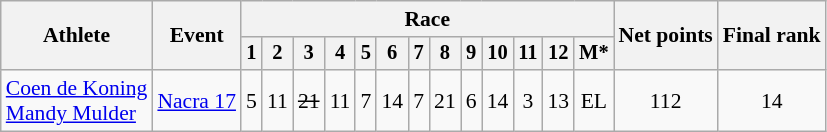<table class="wikitable" style="font-size:90%">
<tr>
<th rowspan="2">Athlete</th>
<th rowspan="2">Event</th>
<th colspan=13>Race</th>
<th rowspan=2>Net points</th>
<th rowspan=2>Final rank</th>
</tr>
<tr style="font-size:95%">
<th>1</th>
<th>2</th>
<th>3</th>
<th>4</th>
<th>5</th>
<th>6</th>
<th>7</th>
<th>8</th>
<th>9</th>
<th>10</th>
<th>11</th>
<th>12</th>
<th>M*</th>
</tr>
<tr align=center>
<td align=left><a href='#'>Coen de Koning</a><br><a href='#'>Mandy Mulder</a></td>
<td align=left><a href='#'>Nacra 17</a></td>
<td>5</td>
<td>11</td>
<td><s>21</s></td>
<td>11</td>
<td>7</td>
<td>14</td>
<td>7</td>
<td>21</td>
<td>6</td>
<td>14</td>
<td>3</td>
<td>13</td>
<td>EL</td>
<td>112</td>
<td>14</td>
</tr>
</table>
